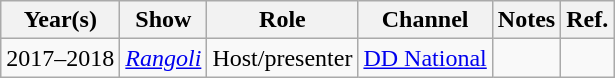<table class="wikitable sortable">
<tr>
<th>Year(s)</th>
<th>Show</th>
<th>Role</th>
<th>Channel</th>
<th class = "unsortable">Notes</th>
<th>Ref.</th>
</tr>
<tr>
<td>2017–2018</td>
<td><em><a href='#'>Rangoli</a></em></td>
<td>Host/presenter</td>
<td><a href='#'>DD National</a></td>
<td></td>
<td></td>
</tr>
</table>
